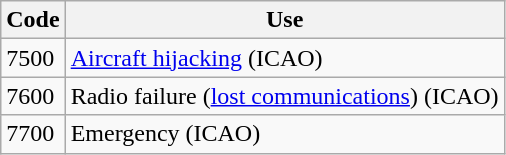<table class="wikitable sortable">
<tr>
<th>Code</th>
<th>Use</th>
</tr>
<tr>
<td>7500</td>
<td><a href='#'>Aircraft hijacking</a> (ICAO)</td>
</tr>
<tr>
<td>7600</td>
<td>Radio failure (<a href='#'>lost communications</a>) (ICAO)</td>
</tr>
<tr>
<td>7700</td>
<td>Emergency (ICAO)</td>
</tr>
</table>
